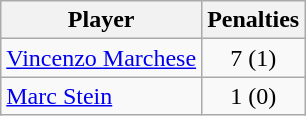<table class="wikitable">
<tr>
<th>Player</th>
<th>Penalties</th>
</tr>
<tr>
<td> <a href='#'>Vincenzo Marchese</a></td>
<td align=center>7 (1)</td>
</tr>
<tr>
<td> <a href='#'>Marc Stein</a></td>
<td align=center>1 (0)</td>
</tr>
</table>
